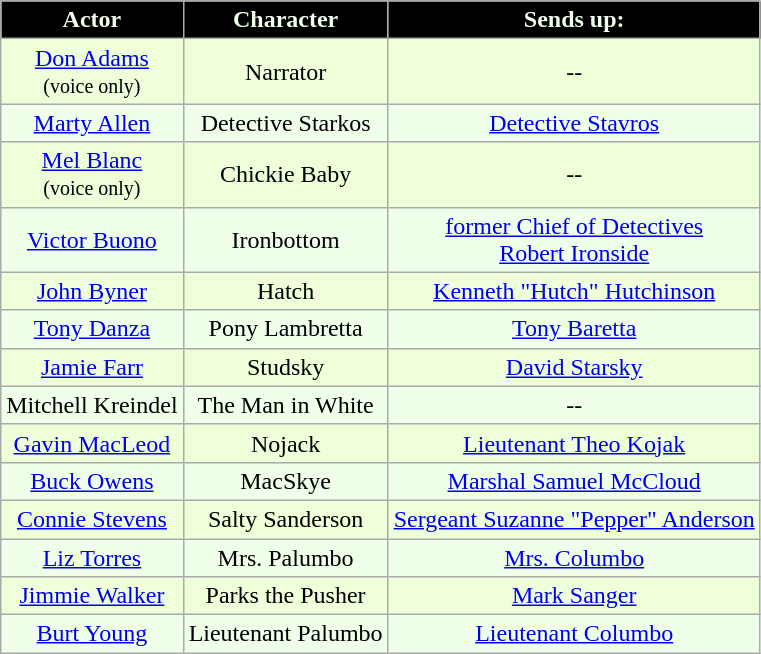<table class="wikitable" style="text-align:center; background:#EFFFEA">
<tr style="color:#EFFFEA">
<th style="background:#000000">Actor</th>
<th style="background:#000000">Character</th>
<th style="background:#000000">Sends up:</th>
</tr>
<tr bgcolor="EFFFDA">
<td><a href='#'>Don Adams</a><br><small>(voice only)</small></td>
<td>Narrator</td>
<td>--</td>
</tr>
<tr>
<td><a href='#'>Marty Allen</a></td>
<td>Detective Starkos</td>
<td><a href='#'>Detective Stavros</a></td>
</tr>
<tr bgcolor="EFFFDA">
<td><a href='#'>Mel Blanc</a><br><small>(voice only)</small></td>
<td>Chickie Baby</td>
<td>--</td>
</tr>
<tr>
<td><a href='#'>Victor Buono</a></td>
<td>Ironbottom</td>
<td><a href='#'>former Chief of Detectives <br>Robert Ironside</a></td>
</tr>
<tr bgcolor="EFFFDA">
<td><a href='#'>John Byner</a></td>
<td>Hatch</td>
<td><a href='#'>Kenneth "Hutch" Hutchinson</a></td>
</tr>
<tr>
<td><a href='#'>Tony Danza</a></td>
<td>Pony Lambretta</td>
<td><a href='#'>Tony Baretta</a></td>
</tr>
<tr bgcolor="EFFFDA">
<td><a href='#'>Jamie Farr</a></td>
<td>Studsky</td>
<td><a href='#'>David Starsky</a></td>
</tr>
<tr>
<td>Mitchell Kreindel</td>
<td>The Man in White</td>
<td>--</td>
</tr>
<tr bgcolor="EFFFDA">
<td><a href='#'>Gavin MacLeod</a></td>
<td>Nojack</td>
<td><a href='#'>Lieutenant Theo Kojak</a></td>
</tr>
<tr>
<td><a href='#'>Buck Owens</a></td>
<td>MacSkye</td>
<td><a href='#'>Marshal Samuel McCloud</a></td>
</tr>
<tr bgcolor="EFFFDA">
<td><a href='#'>Connie Stevens</a></td>
<td>Salty Sanderson</td>
<td><a href='#'>Sergeant Suzanne "Pepper" Anderson</a></td>
</tr>
<tr>
<td><a href='#'>Liz Torres</a></td>
<td>Mrs. Palumbo</td>
<td><a href='#'>Mrs. Columbo</a></td>
</tr>
<tr bgcolor="EFFFDA">
<td><a href='#'>Jimmie Walker</a></td>
<td>Parks the Pusher</td>
<td><a href='#'>Mark Sanger</a></td>
</tr>
<tr>
<td><a href='#'>Burt Young</a></td>
<td>Lieutenant Palumbo</td>
<td><a href='#'>Lieutenant Columbo</a></td>
</tr>
</table>
